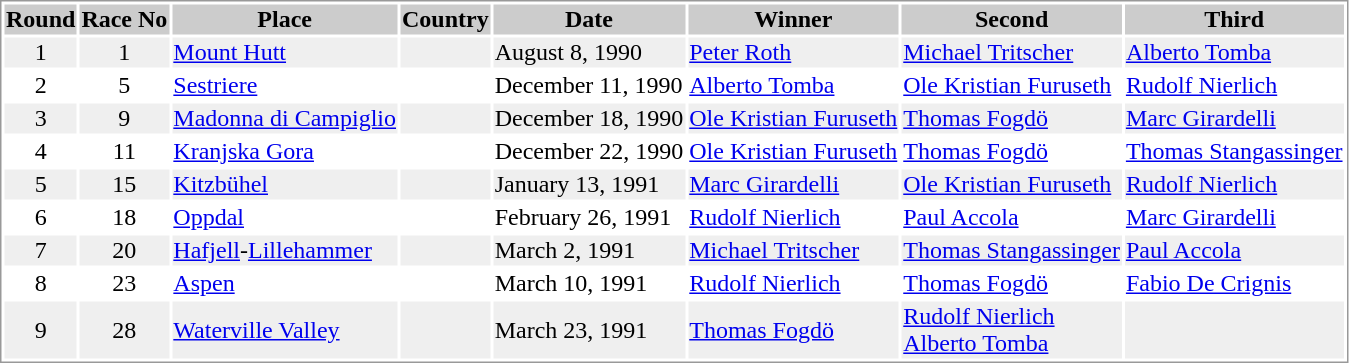<table border="0" style="border: 1px solid #999; background-color:#FFFFFF; text-align:center">
<tr align="center" bgcolor="#CCCCCC">
<th>Round</th>
<th>Race No</th>
<th>Place</th>
<th>Country</th>
<th>Date</th>
<th>Winner</th>
<th>Second</th>
<th>Third</th>
</tr>
<tr bgcolor="#EFEFEF">
<td>1</td>
<td>1</td>
<td align="left"><a href='#'>Mount Hutt</a></td>
<td align="left"></td>
<td align="left">August 8, 1990</td>
<td align="left"> <a href='#'>Peter Roth</a></td>
<td align="left"> <a href='#'>Michael Tritscher</a></td>
<td align="left"> <a href='#'>Alberto Tomba</a></td>
</tr>
<tr>
<td>2</td>
<td>5</td>
<td align="left"><a href='#'>Sestriere</a></td>
<td align="left"></td>
<td align="left">December 11, 1990</td>
<td align="left"> <a href='#'>Alberto Tomba</a></td>
<td align="left"> <a href='#'>Ole Kristian Furuseth</a></td>
<td align="left"> <a href='#'>Rudolf Nierlich</a></td>
</tr>
<tr bgcolor="#EFEFEF">
<td>3</td>
<td>9</td>
<td align="left"><a href='#'>Madonna di Campiglio</a></td>
<td align="left"></td>
<td align="left">December 18, 1990</td>
<td align="left"> <a href='#'>Ole Kristian Furuseth</a></td>
<td align="left"> <a href='#'>Thomas Fogdö</a></td>
<td align="left"> <a href='#'>Marc Girardelli</a></td>
</tr>
<tr>
<td>4</td>
<td>11</td>
<td align="left"><a href='#'>Kranjska Gora</a></td>
<td align="left"></td>
<td align="left">December 22, 1990</td>
<td align="left"> <a href='#'>Ole Kristian Furuseth</a></td>
<td align="left"> <a href='#'>Thomas Fogdö</a></td>
<td align="left"> <a href='#'>Thomas Stangassinger</a></td>
</tr>
<tr bgcolor="#EFEFEF">
<td>5</td>
<td>15</td>
<td align="left"><a href='#'>Kitzbühel</a></td>
<td align="left"></td>
<td align="left">January 13, 1991</td>
<td align="left"> <a href='#'>Marc Girardelli</a></td>
<td align="left"> <a href='#'>Ole Kristian Furuseth</a></td>
<td align="left"> <a href='#'>Rudolf Nierlich</a></td>
</tr>
<tr>
<td>6</td>
<td>18</td>
<td align="left"><a href='#'>Oppdal</a></td>
<td align="left"></td>
<td align="left">February 26, 1991</td>
<td align="left"> <a href='#'>Rudolf Nierlich</a></td>
<td align="left"> <a href='#'>Paul Accola</a></td>
<td align="left"> <a href='#'>Marc Girardelli</a></td>
</tr>
<tr bgcolor="#EFEFEF">
<td>7</td>
<td>20</td>
<td align="left"><a href='#'>Hafjell</a>-<a href='#'>Lillehammer</a></td>
<td align="left"></td>
<td align="left">March 2, 1991</td>
<td align="left"> <a href='#'>Michael Tritscher</a></td>
<td align="left"> <a href='#'>Thomas Stangassinger</a></td>
<td align="left"> <a href='#'>Paul Accola</a></td>
</tr>
<tr>
<td>8</td>
<td>23</td>
<td align="left"><a href='#'>Aspen</a></td>
<td align="left"></td>
<td align="left">March 10, 1991</td>
<td align="left"> <a href='#'>Rudolf Nierlich</a></td>
<td align="left"> <a href='#'>Thomas Fogdö</a></td>
<td align="left"> <a href='#'>Fabio De Crignis</a></td>
</tr>
<tr bgcolor="#EFEFEF">
<td>9</td>
<td>28</td>
<td align="left"><a href='#'>Waterville Valley</a></td>
<td align="left"></td>
<td align="left">March 23, 1991</td>
<td align="left"> <a href='#'>Thomas Fogdö</a></td>
<td align="left"> <a href='#'>Rudolf Nierlich</a><br> <a href='#'>Alberto Tomba</a></td>
<td></td>
</tr>
</table>
